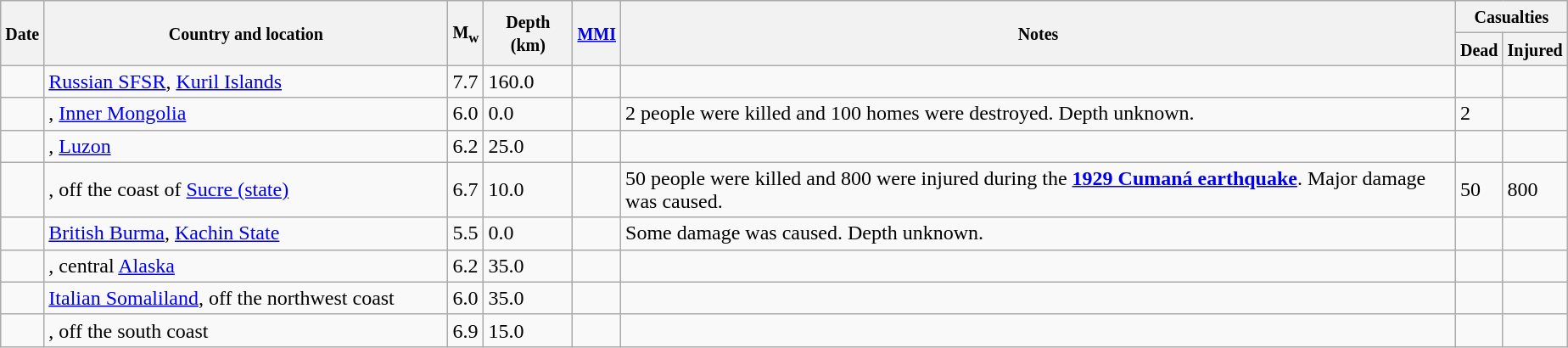<table class="wikitable sortable sort-under" style="border:1px black; margin-left:1em;">
<tr>
<th rowspan="2"><small>Date</small></th>
<th rowspan="2" style="width: 310px"><small>Country and location</small></th>
<th rowspan="2"><small>M<sub>w</sub></small></th>
<th rowspan="2"><small>Depth (km)</small></th>
<th rowspan="2"><small><a href='#'>MMI</a></small></th>
<th rowspan="2" class="unsortable"><small>Notes</small></th>
<th colspan="2"><small>Casualties</small></th>
</tr>
<tr>
<th><small>Dead</small></th>
<th><small>Injured</small></th>
</tr>
<tr>
<td></td>
<td> <a href='#'>Russian SFSR</a>, <a href='#'>Kuril Islands</a></td>
<td>7.7</td>
<td>160.0</td>
<td></td>
<td></td>
<td></td>
<td></td>
</tr>
<tr>
<td></td>
<td>, <a href='#'>Inner Mongolia</a></td>
<td>6.0</td>
<td>0.0</td>
<td></td>
<td>2 people were killed and 100 homes were destroyed. Depth unknown.</td>
<td>2</td>
<td></td>
</tr>
<tr>
<td></td>
<td>, <a href='#'>Luzon</a></td>
<td>6.2</td>
<td>25.0</td>
<td></td>
<td></td>
<td></td>
<td></td>
</tr>
<tr>
<td></td>
<td>, off the coast of <a href='#'>Sucre (state)</a></td>
<td>6.7</td>
<td>10.0</td>
<td></td>
<td>50 people were killed and 800 were injured during the <strong><a href='#'>1929 Cumaná earthquake</a></strong>. Major damage was caused.</td>
<td>50</td>
<td>800</td>
</tr>
<tr>
<td></td>
<td> <a href='#'>British Burma</a>, <a href='#'>Kachin State</a></td>
<td>5.5</td>
<td>0.0</td>
<td></td>
<td>Some damage was caused. Depth unknown.</td>
<td></td>
<td></td>
</tr>
<tr>
<td></td>
<td>, central <a href='#'>Alaska</a></td>
<td>6.2</td>
<td>35.0</td>
<td></td>
<td></td>
<td></td>
<td></td>
</tr>
<tr>
<td></td>
<td> <a href='#'>Italian Somaliland</a>, off the northwest coast</td>
<td>6.0</td>
<td>35.0</td>
<td></td>
<td></td>
<td></td>
<td></td>
</tr>
<tr>
<td></td>
<td>, off the south coast</td>
<td>6.9</td>
<td>15.0</td>
<td></td>
<td></td>
<td></td>
<td></td>
</tr>
</table>
